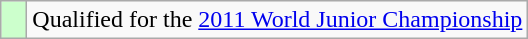<table class="wikitable" style="text-align: left;">
<tr>
<td width=10px bgcolor=#ccffcc></td>
<td>Qualified for the <a href='#'>2011 World Junior Championship</a></td>
</tr>
</table>
